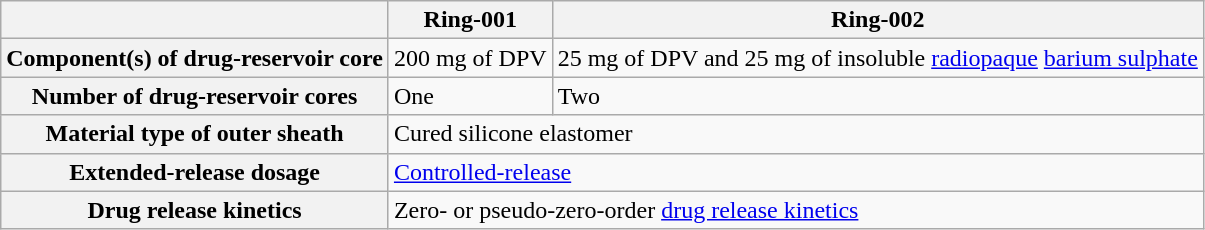<table class="wikitable">
<tr>
<th></th>
<th><strong>Ring-001</strong></th>
<th><strong>Ring-002</strong></th>
</tr>
<tr>
<th>Component(s) of drug-reservoir core</th>
<td>200 mg of DPV</td>
<td>25 mg of DPV and 25 mg of insoluble <a href='#'>radiopaque</a> <a href='#'>barium sulphate</a></td>
</tr>
<tr>
<th>Number of drug-reservoir cores</th>
<td>One</td>
<td>Two</td>
</tr>
<tr>
<th>Material type of outer sheath</th>
<td colspan="2">Cured silicone elastomer</td>
</tr>
<tr>
<th>Extended-release dosage</th>
<td colspan="2"><a href='#'>Controlled-release</a></td>
</tr>
<tr>
<th>Drug release kinetics</th>
<td colspan="2">Zero- or pseudo-zero-order <a href='#'>drug release kinetics</a></td>
</tr>
</table>
